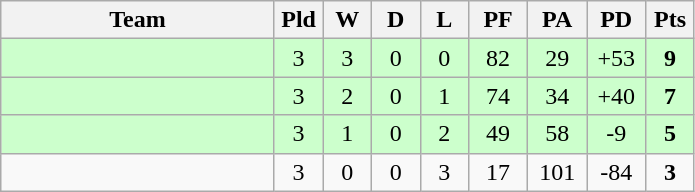<table class="wikitable" style="text-align:center;">
<tr>
<th width=175>Team</th>
<th width=25 abbr="Played">Pld</th>
<th width=25 abbr="Won">W</th>
<th width=25 abbr="Drawn">D</th>
<th width=25 abbr="Lost">L</th>
<th width=32 abbr="Points for">PF</th>
<th width=32 abbr="Points against">PA</th>
<th width=32 abbr="Points difference">PD</th>
<th width=25 abbr="Points">Pts</th>
</tr>
<tr bgcolor=ccffcc>
<td align=left></td>
<td>3</td>
<td>3</td>
<td>0</td>
<td>0</td>
<td>82</td>
<td>29</td>
<td>+53</td>
<td><strong>9</strong></td>
</tr>
<tr bgcolor=ccffcc>
<td align=left></td>
<td>3</td>
<td>2</td>
<td>0</td>
<td>1</td>
<td>74</td>
<td>34</td>
<td>+40</td>
<td><strong>7</strong></td>
</tr>
<tr bgcolor=ccffcc>
<td align=left></td>
<td>3</td>
<td>1</td>
<td>0</td>
<td>2</td>
<td>49</td>
<td>58</td>
<td>-9</td>
<td><strong>5</strong></td>
</tr>
<tr>
<td align=left></td>
<td>3</td>
<td>0</td>
<td>0</td>
<td>3</td>
<td>17</td>
<td>101</td>
<td>-84</td>
<td><strong>3</strong></td>
</tr>
</table>
